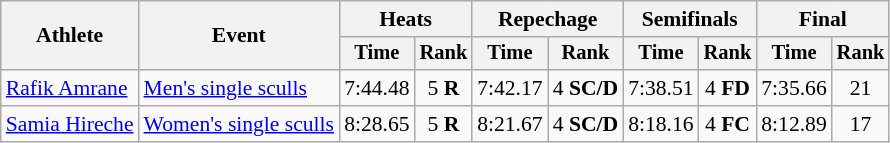<table class="wikitable" style="font-size:90%">
<tr>
<th rowspan="2">Athlete</th>
<th rowspan="2">Event</th>
<th colspan="2">Heats</th>
<th colspan="2">Repechage</th>
<th colspan="2">Semifinals</th>
<th colspan="2">Final</th>
</tr>
<tr style="font-size:95%">
<th>Time</th>
<th>Rank</th>
<th>Time</th>
<th>Rank</th>
<th>Time</th>
<th>Rank</th>
<th>Time</th>
<th>Rank</th>
</tr>
<tr align=center>
<td align=left><a href='#'>Rafik Amrane</a></td>
<td align=left><a href='#'>Men's single sculls</a></td>
<td>7:44.48</td>
<td>5 <strong>R</strong></td>
<td>7:42.17</td>
<td>4 <strong>SC/D</strong></td>
<td>7:38.51</td>
<td>4 <strong>FD</strong></td>
<td>7:35.66</td>
<td>21</td>
</tr>
<tr align=center>
<td align=left><a href='#'>Samia Hireche</a></td>
<td align=left><a href='#'>Women's single sculls</a></td>
<td>8:28.65</td>
<td>5 <strong>R</strong></td>
<td>8:21.67</td>
<td>4 <strong>SC/D</strong></td>
<td>8:18.16</td>
<td>4 <strong>FC</strong></td>
<td>8:12.89</td>
<td>17</td>
</tr>
</table>
